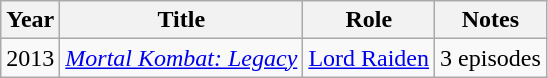<table class="wikitable sortable">
<tr>
<th>Year</th>
<th>Title</th>
<th>Role</th>
<th class="unsortable">Notes</th>
</tr>
<tr>
<td>2013</td>
<td><em><a href='#'>Mortal Kombat: Legacy</a></em></td>
<td><a href='#'>Lord Raiden</a></td>
<td>3 episodes</td>
</tr>
</table>
